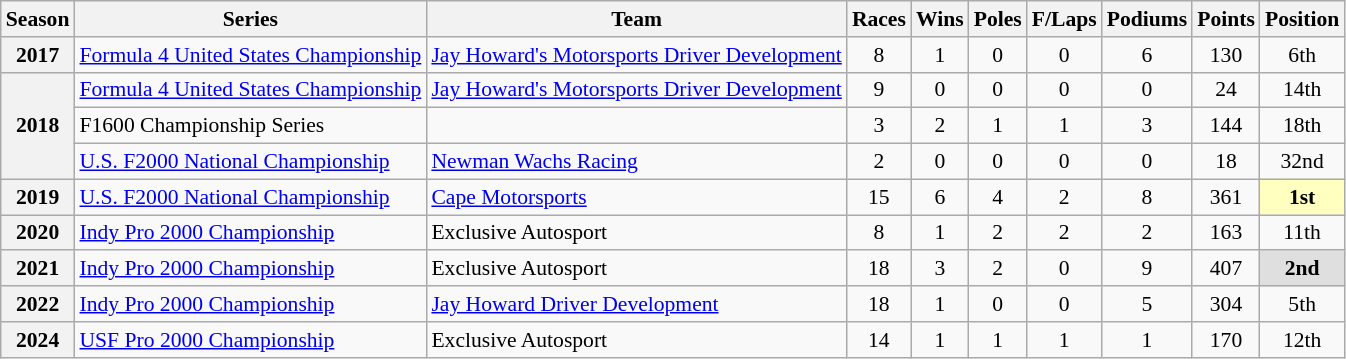<table class="wikitable" style="font-size: 90%; text-align:center">
<tr>
<th>Season</th>
<th>Series</th>
<th>Team</th>
<th>Races</th>
<th>Wins</th>
<th>Poles</th>
<th>F/Laps</th>
<th>Podiums</th>
<th>Points</th>
<th>Position</th>
</tr>
<tr>
<th rowspan=1>2017</th>
<td align=left><a href='#'>Formula 4 United States Championship</a></td>
<td align="left"><a href='#'>Jay Howard's Motorsports Driver Development</a></td>
<td>8</td>
<td>1</td>
<td>0</td>
<td>0</td>
<td>6</td>
<td>130</td>
<td>6th</td>
</tr>
<tr>
<th rowspan=3>2018</th>
<td align=left><a href='#'>Formula 4 United States Championship</a></td>
<td align=left><a href='#'>Jay Howard's Motorsports Driver Development</a></td>
<td>9</td>
<td>0</td>
<td>0</td>
<td>0</td>
<td>0</td>
<td>24</td>
<td>14th</td>
</tr>
<tr>
<td align=left>F1600 Championship Series</td>
<td align=left rowspan=1></td>
<td>3</td>
<td>2</td>
<td>1</td>
<td>1</td>
<td>3</td>
<td>144</td>
<td>18th</td>
</tr>
<tr>
<td align=left><a href='#'>U.S. F2000 National Championship</a></td>
<td align=left rowspan=1><a href='#'>Newman Wachs Racing</a></td>
<td>2</td>
<td>0</td>
<td>0</td>
<td>0</td>
<td>0</td>
<td>18</td>
<td>32nd</td>
</tr>
<tr>
<th rowspan=1>2019</th>
<td align=left><a href='#'>U.S. F2000 National Championship</a></td>
<td align=left rowspan=1><a href='#'>Cape Motorsports</a></td>
<td>15</td>
<td>6</td>
<td>4</td>
<td>2</td>
<td>8</td>
<td>361</td>
<td style="background:#FFFFBF;"><strong>1st</strong></td>
</tr>
<tr>
<th><strong>2020</strong></th>
<td align=left><a href='#'>Indy Pro 2000 Championship</a></td>
<td align="left">Exclusive Autosport</td>
<td>8</td>
<td>1</td>
<td>2</td>
<td>2</td>
<td>2</td>
<td>163</td>
<td>11th</td>
</tr>
<tr>
<th>2021</th>
<td align=left><a href='#'>Indy Pro 2000 Championship</a></td>
<td align=left>Exclusive Autosport</td>
<td>18</td>
<td>3</td>
<td>2</td>
<td>0</td>
<td>9</td>
<td>407</td>
<td style="background:#DFDFDF;"><strong>2nd</strong></td>
</tr>
<tr>
<th>2022</th>
<td align=left><a href='#'>Indy Pro 2000 Championship</a></td>
<td align=left><a href='#'>Jay Howard Driver Development</a></td>
<td>18</td>
<td>1</td>
<td>0</td>
<td>0</td>
<td>5</td>
<td>304</td>
<td>5th</td>
</tr>
<tr>
<th>2024</th>
<td align=left><a href='#'>USF Pro 2000 Championship</a></td>
<td align=left>Exclusive Autosport</td>
<td>14</td>
<td>1</td>
<td>1</td>
<td>1</td>
<td>1</td>
<td>170</td>
<td>12th</td>
</tr>
</table>
